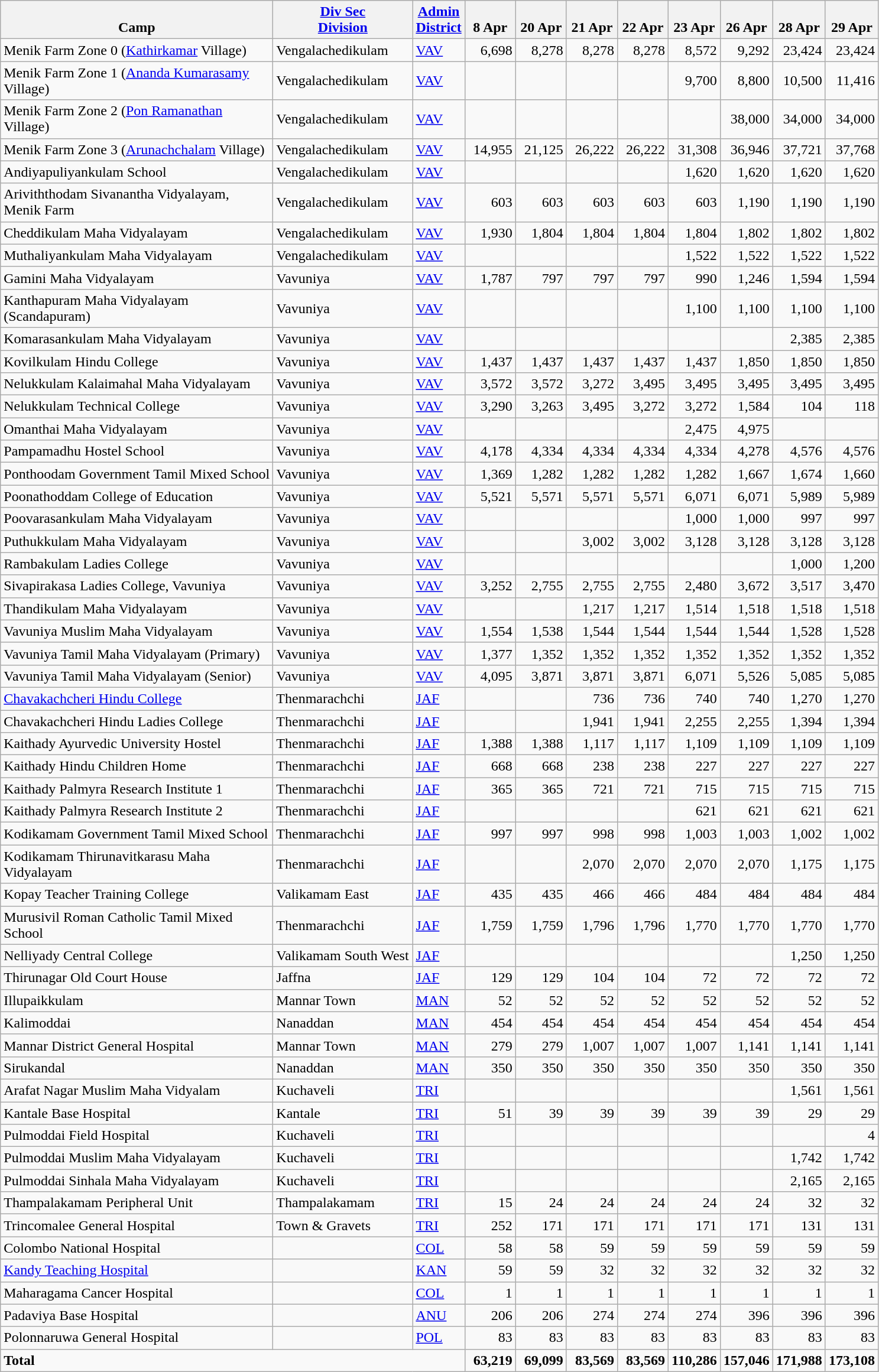<table class="wikitable sortable" border="1" style="text-align:right;">
<tr>
<th valign=bottom width="300">Camp<br></th>
<th valign=bottom width="150"><a href='#'>Div Sec<br>Division</a><br></th>
<th valign=bottom width="10"><a href='#'>Admin<br>District</a><br></th>
<th valign=bottom width="50">8 Apr<br></th>
<th valign=bottom width="50">20 Apr<br></th>
<th valign=bottom width="50">21 Apr<br></th>
<th valign=bottom width="50">22 Apr<br></th>
<th valign=bottom width="50">23 Apr<br></th>
<th valign=bottom width="50">26 Apr<br></th>
<th valign=bottom width="50">28 Apr<br></th>
<th valign=bottom width="50">29 Apr<br></th>
</tr>
<tr>
<td align=left>Menik Farm Zone 0 (<a href='#'>Kathirkamar</a> Village)</td>
<td align=left>Vengalachedikulam</td>
<td align=left><a href='#'>VAV</a></td>
<td>6,698</td>
<td>8,278</td>
<td>8,278</td>
<td>8,278</td>
<td>8,572</td>
<td>9,292</td>
<td>23,424</td>
<td>23,424</td>
</tr>
<tr>
<td align=left>Menik Farm Zone 1 (<a href='#'>Ananda Kumarasamy</a> Village)</td>
<td align=left>Vengalachedikulam</td>
<td align=left><a href='#'>VAV</a></td>
<td></td>
<td></td>
<td></td>
<td></td>
<td>9,700</td>
<td>8,800</td>
<td>10,500</td>
<td>11,416</td>
</tr>
<tr>
<td align=left>Menik Farm Zone 2 (<a href='#'>Pon Ramanathan</a> Village)</td>
<td align=left>Vengalachedikulam</td>
<td align=left><a href='#'>VAV</a></td>
<td></td>
<td></td>
<td></td>
<td></td>
<td></td>
<td>38,000</td>
<td>34,000</td>
<td>34,000</td>
</tr>
<tr>
<td align=left>Menik Farm Zone 3 (<a href='#'>Arunachchalam</a> Village)</td>
<td align=left>Vengalachedikulam</td>
<td align=left><a href='#'>VAV</a></td>
<td>14,955</td>
<td>21,125</td>
<td>26,222</td>
<td>26,222</td>
<td>31,308</td>
<td>36,946</td>
<td>37,721</td>
<td>37,768</td>
</tr>
<tr>
<td align=left>Andiyapuliyankulam School</td>
<td align=left>Vengalachedikulam</td>
<td align=left><a href='#'>VAV</a></td>
<td></td>
<td></td>
<td></td>
<td></td>
<td>1,620</td>
<td>1,620</td>
<td>1,620</td>
<td>1,620</td>
</tr>
<tr>
<td align=left>Ariviththodam Sivanantha Vidyalayam, Menik Farm</td>
<td align=left>Vengalachedikulam</td>
<td align=left><a href='#'>VAV</a></td>
<td>603</td>
<td>603</td>
<td>603</td>
<td>603</td>
<td>603</td>
<td>1,190</td>
<td>1,190</td>
<td>1,190</td>
</tr>
<tr>
<td align=left>Cheddikulam Maha Vidyalayam</td>
<td align=left>Vengalachedikulam</td>
<td align=left><a href='#'>VAV</a></td>
<td>1,930</td>
<td>1,804</td>
<td>1,804</td>
<td>1,804</td>
<td>1,804</td>
<td>1,802</td>
<td>1,802</td>
<td>1,802</td>
</tr>
<tr>
<td align=left>Muthaliyankulam Maha Vidyalayam</td>
<td align=left>Vengalachedikulam</td>
<td align=left><a href='#'>VAV</a></td>
<td></td>
<td></td>
<td></td>
<td></td>
<td>1,522</td>
<td>1,522</td>
<td>1,522</td>
<td>1,522</td>
</tr>
<tr>
<td align=left>Gamini Maha Vidyalayam</td>
<td align=left>Vavuniya</td>
<td align=left><a href='#'>VAV</a></td>
<td>1,787</td>
<td>797</td>
<td>797</td>
<td>797</td>
<td>990</td>
<td>1,246</td>
<td>1,594</td>
<td>1,594</td>
</tr>
<tr>
<td align=left>Kanthapuram Maha Vidyalayam (Scandapuram)</td>
<td align=left>Vavuniya</td>
<td align=left><a href='#'>VAV</a></td>
<td></td>
<td></td>
<td></td>
<td></td>
<td>1,100</td>
<td>1,100</td>
<td>1,100</td>
<td>1,100</td>
</tr>
<tr>
<td align=left>Komarasankulam Maha Vidyalayam</td>
<td align=left>Vavuniya</td>
<td align=left><a href='#'>VAV</a></td>
<td></td>
<td></td>
<td></td>
<td></td>
<td></td>
<td></td>
<td>2,385</td>
<td>2,385</td>
</tr>
<tr>
<td align=left>Kovilkulam Hindu College</td>
<td align=left>Vavuniya</td>
<td align=left><a href='#'>VAV</a></td>
<td>1,437</td>
<td>1,437</td>
<td>1,437</td>
<td>1,437</td>
<td>1,437</td>
<td>1,850</td>
<td>1,850</td>
<td>1,850</td>
</tr>
<tr>
<td align=left>Nelukkulam Kalaimahal Maha Vidyalayam</td>
<td align=left>Vavuniya</td>
<td align=left><a href='#'>VAV</a></td>
<td>3,572</td>
<td>3,572</td>
<td>3,272</td>
<td>3,495</td>
<td>3,495</td>
<td>3,495</td>
<td>3,495</td>
<td>3,495</td>
</tr>
<tr>
<td align=left>Nelukkulam Technical College</td>
<td align=left>Vavuniya</td>
<td align=left><a href='#'>VAV</a></td>
<td>3,290</td>
<td>3,263</td>
<td>3,495</td>
<td>3,272</td>
<td>3,272</td>
<td>1,584</td>
<td>104</td>
<td>118</td>
</tr>
<tr>
<td align=left>Omanthai Maha Vidyalayam</td>
<td align=left>Vavuniya</td>
<td align=left><a href='#'>VAV</a></td>
<td></td>
<td></td>
<td></td>
<td></td>
<td>2,475</td>
<td>4,975</td>
<td></td>
<td></td>
</tr>
<tr>
<td align=left>Pampamadhu Hostel School</td>
<td align=left>Vavuniya</td>
<td align=left><a href='#'>VAV</a></td>
<td>4,178</td>
<td>4,334</td>
<td>4,334</td>
<td>4,334</td>
<td>4,334</td>
<td>4,278</td>
<td>4,576</td>
<td>4,576</td>
</tr>
<tr>
<td align=left>Ponthoodam Government Tamil Mixed School</td>
<td align=left>Vavuniya</td>
<td align=left><a href='#'>VAV</a></td>
<td>1,369</td>
<td>1,282</td>
<td>1,282</td>
<td>1,282</td>
<td>1,282</td>
<td>1,667</td>
<td>1,674</td>
<td>1,660</td>
</tr>
<tr>
<td align=left>Poonathoddam College of Education</td>
<td align=left>Vavuniya</td>
<td align=left><a href='#'>VAV</a></td>
<td>5,521</td>
<td>5,571</td>
<td>5,571</td>
<td>5,571</td>
<td>6,071</td>
<td>6,071</td>
<td>5,989</td>
<td>5,989</td>
</tr>
<tr>
<td align=left>Poovarasankulam Maha Vidyalayam</td>
<td align=left>Vavuniya</td>
<td align=left><a href='#'>VAV</a></td>
<td></td>
<td></td>
<td></td>
<td></td>
<td>1,000</td>
<td>1,000</td>
<td>997</td>
<td>997</td>
</tr>
<tr>
<td align=left>Puthukkulam Maha Vidyalayam</td>
<td align=left>Vavuniya</td>
<td align=left><a href='#'>VAV</a></td>
<td></td>
<td></td>
<td>3,002</td>
<td>3,002</td>
<td>3,128</td>
<td>3,128</td>
<td>3,128</td>
<td>3,128</td>
</tr>
<tr>
<td align=left>Rambakulam Ladies College</td>
<td align=left>Vavuniya</td>
<td align=left><a href='#'>VAV</a></td>
<td></td>
<td></td>
<td></td>
<td></td>
<td></td>
<td></td>
<td>1,000</td>
<td>1,200</td>
</tr>
<tr>
<td align=left>Sivapirakasa Ladies College, Vavuniya</td>
<td align=left>Vavuniya</td>
<td align=left><a href='#'>VAV</a></td>
<td>3,252</td>
<td>2,755</td>
<td>2,755</td>
<td>2,755</td>
<td>2,480</td>
<td>3,672</td>
<td>3,517</td>
<td>3,470</td>
</tr>
<tr>
<td align=left>Thandikulam Maha Vidyalayam</td>
<td align=left>Vavuniya</td>
<td align=left><a href='#'>VAV</a></td>
<td></td>
<td></td>
<td>1,217</td>
<td>1,217</td>
<td>1,514</td>
<td>1,518</td>
<td>1,518</td>
<td>1,518</td>
</tr>
<tr>
<td align=left>Vavuniya Muslim Maha Vidyalayam</td>
<td align=left>Vavuniya</td>
<td align=left><a href='#'>VAV</a></td>
<td>1,554</td>
<td>1,538</td>
<td>1,544</td>
<td>1,544</td>
<td>1,544</td>
<td>1,544</td>
<td>1,528</td>
<td>1,528</td>
</tr>
<tr>
<td align=left>Vavuniya Tamil Maha Vidyalayam (Primary)</td>
<td align=left>Vavuniya</td>
<td align=left><a href='#'>VAV</a></td>
<td>1,377</td>
<td>1,352</td>
<td>1,352</td>
<td>1,352</td>
<td>1,352</td>
<td>1,352</td>
<td>1,352</td>
<td>1,352</td>
</tr>
<tr>
<td align=left>Vavuniya Tamil Maha Vidyalayam (Senior)</td>
<td align=left>Vavuniya</td>
<td align=left><a href='#'>VAV</a></td>
<td>4,095</td>
<td>3,871</td>
<td>3,871</td>
<td>3,871</td>
<td>6,071</td>
<td>5,526</td>
<td>5,085</td>
<td>5,085</td>
</tr>
<tr>
<td align=left><a href='#'>Chavakachcheri Hindu College</a></td>
<td align=left>Thenmarachchi</td>
<td align=left><a href='#'>JAF</a></td>
<td></td>
<td></td>
<td>736</td>
<td>736</td>
<td>740</td>
<td>740</td>
<td>1,270</td>
<td>1,270</td>
</tr>
<tr>
<td align=left>Chavakachcheri Hindu Ladies College</td>
<td align=left>Thenmarachchi</td>
<td align=left><a href='#'>JAF</a></td>
<td></td>
<td></td>
<td>1,941</td>
<td>1,941</td>
<td>2,255</td>
<td>2,255</td>
<td>1,394</td>
<td>1,394</td>
</tr>
<tr>
<td align=left>Kaithady Ayurvedic University Hostel</td>
<td align=left>Thenmarachchi</td>
<td align=left><a href='#'>JAF</a></td>
<td>1,388</td>
<td>1,388</td>
<td>1,117</td>
<td>1,117</td>
<td>1,109</td>
<td>1,109</td>
<td>1,109</td>
<td>1,109</td>
</tr>
<tr>
<td align=left>Kaithady Hindu Children Home</td>
<td align=left>Thenmarachchi</td>
<td align=left><a href='#'>JAF</a></td>
<td>668</td>
<td>668</td>
<td>238</td>
<td>238</td>
<td>227</td>
<td>227</td>
<td>227</td>
<td>227</td>
</tr>
<tr>
<td align=left>Kaithady Palmyra Research Institute 1</td>
<td align=left>Thenmarachchi</td>
<td align=left><a href='#'>JAF</a></td>
<td>365</td>
<td>365</td>
<td>721</td>
<td>721</td>
<td>715</td>
<td>715</td>
<td>715</td>
<td>715</td>
</tr>
<tr>
<td align=left>Kaithady Palmyra Research Institute 2</td>
<td align=left>Thenmarachchi</td>
<td align=left><a href='#'>JAF</a></td>
<td></td>
<td></td>
<td></td>
<td></td>
<td>621</td>
<td>621</td>
<td>621</td>
<td>621</td>
</tr>
<tr>
<td align=left>Kodikamam Government Tamil Mixed School</td>
<td align=left>Thenmarachchi</td>
<td align=left><a href='#'>JAF</a></td>
<td>997</td>
<td>997</td>
<td>998</td>
<td>998</td>
<td>1,003</td>
<td>1,003</td>
<td>1,002</td>
<td>1,002</td>
</tr>
<tr>
<td align=left>Kodikamam Thirunavitkarasu Maha Vidyalayam</td>
<td align=left>Thenmarachchi</td>
<td align=left><a href='#'>JAF</a></td>
<td></td>
<td></td>
<td>2,070</td>
<td>2,070</td>
<td>2,070</td>
<td>2,070</td>
<td>1,175</td>
<td>1,175</td>
</tr>
<tr>
<td align=left>Kopay Teacher Training College</td>
<td align=left>Valikamam East</td>
<td align=left><a href='#'>JAF</a></td>
<td>435</td>
<td>435</td>
<td>466</td>
<td>466</td>
<td>484</td>
<td>484</td>
<td>484</td>
<td>484</td>
</tr>
<tr>
<td align=left>Murusivil Roman Catholic Tamil Mixed School</td>
<td align=left>Thenmarachchi</td>
<td align=left><a href='#'>JAF</a></td>
<td>1,759</td>
<td>1,759</td>
<td>1,796</td>
<td>1,796</td>
<td>1,770</td>
<td>1,770</td>
<td>1,770</td>
<td>1,770</td>
</tr>
<tr>
<td align=left>Nelliyady Central College</td>
<td align=left>Valikamam South West</td>
<td align=left><a href='#'>JAF</a></td>
<td></td>
<td></td>
<td></td>
<td></td>
<td></td>
<td></td>
<td>1,250</td>
<td>1,250</td>
</tr>
<tr>
<td align=left>Thirunagar Old Court House</td>
<td align=left>Jaffna</td>
<td align=left><a href='#'>JAF</a></td>
<td>129</td>
<td>129</td>
<td>104</td>
<td>104</td>
<td>72</td>
<td>72</td>
<td>72</td>
<td>72</td>
</tr>
<tr>
<td align=left>Illupaikkulam</td>
<td align=left>Mannar Town</td>
<td align=left><a href='#'>MAN</a></td>
<td>52</td>
<td>52</td>
<td>52</td>
<td>52</td>
<td>52</td>
<td>52</td>
<td>52</td>
<td>52</td>
</tr>
<tr>
<td align=left>Kalimoddai</td>
<td align=left>Nanaddan</td>
<td align=left><a href='#'>MAN</a></td>
<td>454</td>
<td>454</td>
<td>454</td>
<td>454</td>
<td>454</td>
<td>454</td>
<td>454</td>
<td>454</td>
</tr>
<tr>
<td align=left>Mannar District General Hospital</td>
<td align=left>Mannar Town</td>
<td align=left><a href='#'>MAN</a></td>
<td>279</td>
<td>279</td>
<td>1,007</td>
<td>1,007</td>
<td>1,007</td>
<td>1,141</td>
<td>1,141</td>
<td>1,141</td>
</tr>
<tr>
<td align=left>Sirukandal</td>
<td align=left>Nanaddan</td>
<td align=left><a href='#'>MAN</a></td>
<td>350</td>
<td>350</td>
<td>350</td>
<td>350</td>
<td>350</td>
<td>350</td>
<td>350</td>
<td>350</td>
</tr>
<tr>
<td align=left>Arafat Nagar Muslim Maha Vidyalam</td>
<td align=left>Kuchaveli</td>
<td align=left><a href='#'>TRI</a></td>
<td></td>
<td></td>
<td></td>
<td></td>
<td></td>
<td></td>
<td>1,561</td>
<td>1,561</td>
</tr>
<tr>
<td align=left>Kantale Base Hospital</td>
<td align=left>Kantale</td>
<td align=left><a href='#'>TRI</a></td>
<td>51</td>
<td>39</td>
<td>39</td>
<td>39</td>
<td>39</td>
<td>39</td>
<td>29</td>
<td>29</td>
</tr>
<tr>
<td align=left>Pulmoddai Field Hospital</td>
<td align=left>Kuchaveli</td>
<td align=left><a href='#'>TRI</a></td>
<td></td>
<td></td>
<td></td>
<td></td>
<td></td>
<td></td>
<td></td>
<td>4</td>
</tr>
<tr>
<td align=left>Pulmoddai Muslim Maha Vidyalayam</td>
<td align=left>Kuchaveli</td>
<td align=left><a href='#'>TRI</a></td>
<td></td>
<td></td>
<td></td>
<td></td>
<td></td>
<td></td>
<td>1,742</td>
<td>1,742</td>
</tr>
<tr>
<td align=left>Pulmoddai Sinhala Maha Vidyalayam</td>
<td align=left>Kuchaveli</td>
<td align=left><a href='#'>TRI</a></td>
<td></td>
<td></td>
<td></td>
<td></td>
<td></td>
<td></td>
<td>2,165</td>
<td>2,165</td>
</tr>
<tr>
<td align=left>Thampalakamam Peripheral Unit</td>
<td align=left>Thampalakamam</td>
<td align=left><a href='#'>TRI</a></td>
<td>15</td>
<td>24</td>
<td>24</td>
<td>24</td>
<td>24</td>
<td>24</td>
<td>32</td>
<td>32</td>
</tr>
<tr>
<td align=left>Trincomalee General Hospital</td>
<td align=left>Town & Gravets</td>
<td align=left><a href='#'>TRI</a></td>
<td>252</td>
<td>171</td>
<td>171</td>
<td>171</td>
<td>171</td>
<td>171</td>
<td>131</td>
<td>131</td>
</tr>
<tr>
<td align=left>Colombo National Hospital</td>
<td></td>
<td align=left><a href='#'>COL</a></td>
<td>58</td>
<td>58</td>
<td>59</td>
<td>59</td>
<td>59</td>
<td>59</td>
<td>59</td>
<td>59</td>
</tr>
<tr>
<td align=left><a href='#'>Kandy Teaching Hospital</a></td>
<td></td>
<td align=left><a href='#'>KAN</a></td>
<td>59</td>
<td>59</td>
<td>32</td>
<td>32</td>
<td>32</td>
<td>32</td>
<td>32</td>
<td>32</td>
</tr>
<tr>
<td align=left>Maharagama Cancer Hospital</td>
<td></td>
<td align=left><a href='#'>COL</a></td>
<td>1</td>
<td>1</td>
<td>1</td>
<td>1</td>
<td>1</td>
<td>1</td>
<td>1</td>
<td>1</td>
</tr>
<tr>
<td align=left>Padaviya Base Hospital</td>
<td></td>
<td align=left><a href='#'>ANU</a></td>
<td>206</td>
<td>206</td>
<td>274</td>
<td>274</td>
<td>274</td>
<td>396</td>
<td>396</td>
<td>396</td>
</tr>
<tr>
<td align=left>Polonnaruwa General Hospital</td>
<td></td>
<td align=left><a href='#'>POL</a></td>
<td>83</td>
<td>83</td>
<td>83</td>
<td>83</td>
<td>83</td>
<td>83</td>
<td>83</td>
<td>83</td>
</tr>
<tr>
<td align=left colspan=3><strong>Total</strong></td>
<td><strong>63,219</strong></td>
<td><strong>69,099</strong></td>
<td><strong>83,569</strong></td>
<td><strong>83,569</strong></td>
<td><strong>110,286</strong></td>
<td><strong>157,046</strong></td>
<td><strong>171,988</strong></td>
<td><strong>173,108</strong></td>
</tr>
</table>
